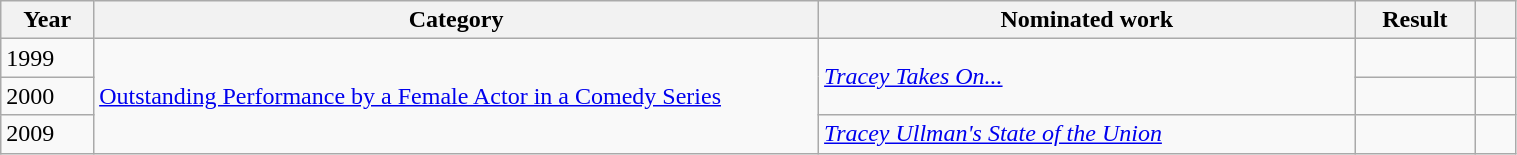<table width="80%" class="wikitable">
<tr>
<th width="10">Year</th>
<th width="300">Category</th>
<th width="220">Nominated work</th>
<th width="30">Result</th>
<th width="10"></th>
</tr>
<tr>
<td>1999</td>
<td rowspan="3"><a href='#'>Outstanding Performance by a Female Actor in a Comedy Series</a></td>
<td rowspan="2"><em><a href='#'>Tracey Takes On...</a></em></td>
<td></td>
<td></td>
</tr>
<tr>
<td>2000</td>
<td></td>
<td></td>
</tr>
<tr>
<td>2009</td>
<td><em><a href='#'>Tracey Ullman's State of the Union</a></em></td>
<td></td>
<td></td>
</tr>
</table>
